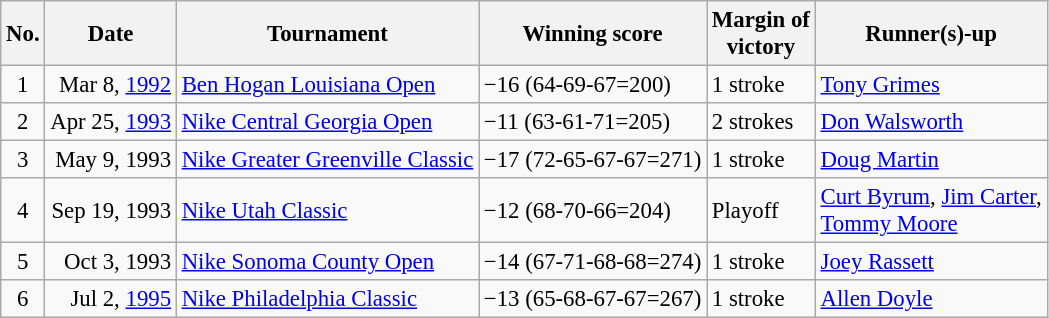<table class="wikitable" style="font-size:95%;">
<tr>
<th>No.</th>
<th>Date</th>
<th>Tournament</th>
<th>Winning score</th>
<th>Margin of<br>victory</th>
<th>Runner(s)-up</th>
</tr>
<tr>
<td align=center>1</td>
<td align=right>Mar 8, <a href='#'>1992</a></td>
<td><a href='#'>Ben Hogan Louisiana Open</a></td>
<td>−16 (64-69-67=200)</td>
<td>1 stroke</td>
<td> <a href='#'>Tony Grimes</a></td>
</tr>
<tr>
<td align=center>2</td>
<td align=right>Apr 25, <a href='#'>1993</a></td>
<td><a href='#'>Nike Central Georgia Open</a></td>
<td>−11 (63-61-71=205)</td>
<td>2 strokes</td>
<td> <a href='#'>Don Walsworth</a></td>
</tr>
<tr>
<td align=center>3</td>
<td align=right>May 9, 1993</td>
<td><a href='#'>Nike Greater Greenville Classic</a></td>
<td>−17 (72-65-67-67=271)</td>
<td>1 stroke</td>
<td> <a href='#'>Doug Martin</a></td>
</tr>
<tr>
<td align=center>4</td>
<td align=right>Sep 19, 1993</td>
<td><a href='#'>Nike Utah Classic</a></td>
<td>−12 (68-70-66=204)</td>
<td>Playoff</td>
<td> <a href='#'>Curt Byrum</a>,  <a href='#'>Jim Carter</a>,<br> <a href='#'>Tommy Moore</a></td>
</tr>
<tr>
<td align=center>5</td>
<td align=right>Oct 3, 1993</td>
<td><a href='#'>Nike Sonoma County Open</a></td>
<td>−14 (67-71-68-68=274)</td>
<td>1 stroke</td>
<td> <a href='#'>Joey Rassett</a></td>
</tr>
<tr>
<td align=center>6</td>
<td align=right>Jul 2, <a href='#'>1995</a></td>
<td><a href='#'>Nike Philadelphia Classic</a></td>
<td>−13 (65-68-67-67=267)</td>
<td>1 stroke</td>
<td> <a href='#'>Allen Doyle</a></td>
</tr>
</table>
